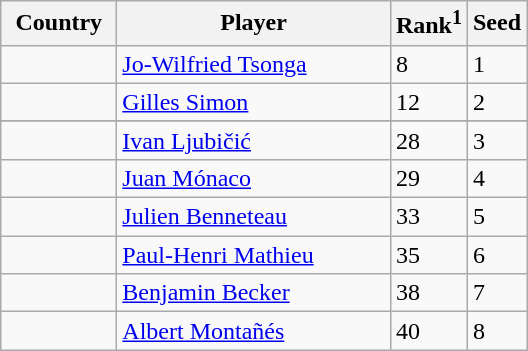<table class="sortable wikitable">
<tr>
<th width="70">Country</th>
<th width="175">Player</th>
<th>Rank<sup>1</sup></th>
<th>Seed</th>
</tr>
<tr>
<td></td>
<td><a href='#'>Jo-Wilfried Tsonga</a></td>
<td>8</td>
<td>1</td>
</tr>
<tr>
<td></td>
<td><a href='#'>Gilles Simon</a></td>
<td>12</td>
<td>2</td>
</tr>
<tr>
</tr>
<tr>
<td></td>
<td><a href='#'>Ivan Ljubičić</a></td>
<td>28</td>
<td>3</td>
</tr>
<tr>
<td></td>
<td><a href='#'>Juan Mónaco</a></td>
<td>29</td>
<td>4</td>
</tr>
<tr>
<td></td>
<td><a href='#'>Julien Benneteau</a></td>
<td>33</td>
<td>5</td>
</tr>
<tr>
<td></td>
<td><a href='#'>Paul-Henri Mathieu</a></td>
<td>35</td>
<td>6</td>
</tr>
<tr>
<td></td>
<td><a href='#'>Benjamin Becker</a></td>
<td>38</td>
<td>7</td>
</tr>
<tr>
<td></td>
<td><a href='#'>Albert Montañés</a></td>
<td>40</td>
<td>8</td>
</tr>
</table>
